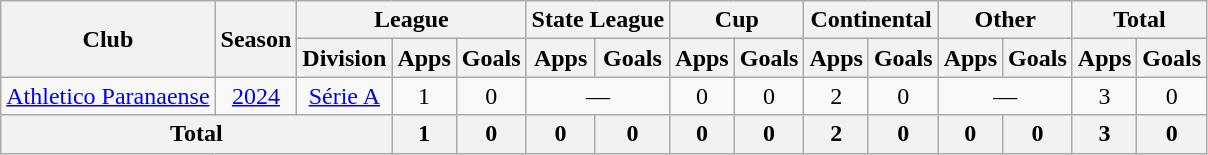<table class="wikitable" style="text-align: center;">
<tr>
<th rowspan="2">Club</th>
<th rowspan="2">Season</th>
<th colspan="3">League</th>
<th colspan="2">State League</th>
<th colspan="2">Cup</th>
<th colspan="2">Continental</th>
<th colspan="2">Other</th>
<th colspan="2">Total</th>
</tr>
<tr>
<th>Division</th>
<th>Apps</th>
<th>Goals</th>
<th>Apps</th>
<th>Goals</th>
<th>Apps</th>
<th>Goals</th>
<th>Apps</th>
<th>Goals</th>
<th>Apps</th>
<th>Goals</th>
<th>Apps</th>
<th>Goals</th>
</tr>
<tr>
<td valign="center"><a href='#'>Athletico Paranaense</a></td>
<td><a href='#'>2024</a></td>
<td><a href='#'>Série A</a></td>
<td>1</td>
<td>0</td>
<td colspan="2">—</td>
<td>0</td>
<td>0</td>
<td>2</td>
<td>0</td>
<td colspan="2">—</td>
<td>3</td>
<td>0</td>
</tr>
<tr>
<th colspan="3"><strong>Total</strong></th>
<th>1</th>
<th>0</th>
<th>0</th>
<th>0</th>
<th>0</th>
<th>0</th>
<th>2</th>
<th>0</th>
<th>0</th>
<th>0</th>
<th>3</th>
<th>0</th>
</tr>
</table>
